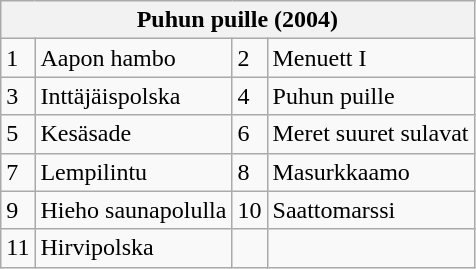<table class="wikitable">
<tr style="text-align:center;">
<th colspan="4">Puhun puille (2004)</th>
</tr>
<tr>
<td>1</td>
<td>Aapon hambo</td>
<td>2</td>
<td>Menuett I</td>
</tr>
<tr>
<td>3</td>
<td>Inttäjäispolska</td>
<td>4</td>
<td>Puhun puille</td>
</tr>
<tr>
<td>5</td>
<td>Kesäsade</td>
<td>6</td>
<td>Meret suuret sulavat</td>
</tr>
<tr>
<td>7</td>
<td>Lempilintu</td>
<td>8</td>
<td>Masurkkaamo</td>
</tr>
<tr>
<td>9</td>
<td>Hieho saunapolulla</td>
<td>10</td>
<td>Saattomarssi</td>
</tr>
<tr>
<td>11</td>
<td>Hirvipolska</td>
<td> </td>
<td> </td>
</tr>
</table>
